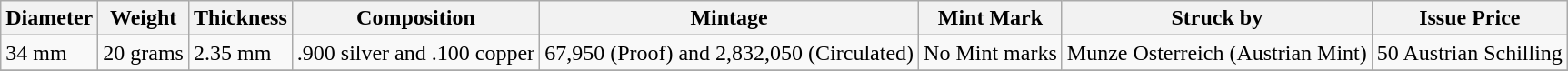<table class="wikitable">
<tr>
<th>Diameter</th>
<th>Weight</th>
<th>Thickness</th>
<th>Composition</th>
<th>Mintage</th>
<th>Mint Mark</th>
<th>Struck by</th>
<th>Issue Price</th>
</tr>
<tr>
<td>34 mm</td>
<td>20 grams</td>
<td>2.35 mm</td>
<td>.900 silver and .100 copper</td>
<td>67,950 (Proof) and 2,832,050 (Circulated)</td>
<td>No Mint marks</td>
<td>Munze Osterreich (Austrian Mint)</td>
<td>50 Austrian Schilling</td>
</tr>
<tr>
</tr>
</table>
